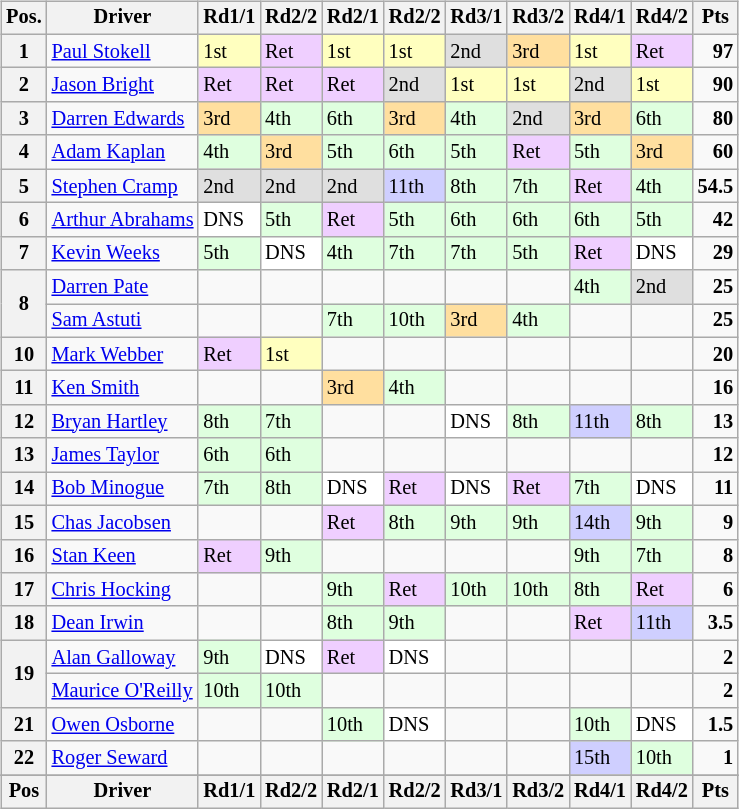<table>
<tr>
<td><br><table class="wikitable" style="font-size: 85%">
<tr>
<th valign="middle">Pos.</th>
<th valign="middle">Driver</th>
<th width="2%">Rd1/1</th>
<th width="2%">Rd2/2</th>
<th width="2%">Rd2/1</th>
<th width="2%">Rd2/2</th>
<th width="2%">Rd3/1</th>
<th width="2%">Rd3/2</th>
<th width="2%">Rd4/1</th>
<th width="2%">Rd4/2</th>
<th valign="middle">Pts</th>
</tr>
<tr>
<th>1</th>
<td><a href='#'>Paul Stokell</a></td>
<td style="background:#ffffbf;">1st</td>
<td style="background:#efcfff;">Ret</td>
<td style="background:#ffffbf;">1st</td>
<td style="background:#ffffbf;">1st</td>
<td style="background:#dfdfdf;">2nd</td>
<td style="background:#ffdf9f;">3rd</td>
<td style="background:#ffffbf;">1st</td>
<td style="background:#efcfff;">Ret</td>
<td align="right"><strong>97</strong></td>
</tr>
<tr>
<th>2</th>
<td><a href='#'>Jason Bright</a></td>
<td style="background:#efcfff;">Ret</td>
<td style="background:#efcfff;">Ret</td>
<td style="background:#efcfff;">Ret</td>
<td style="background:#dfdfdf;">2nd</td>
<td style="background:#ffffbf;">1st</td>
<td style="background:#ffffbf;">1st</td>
<td style="background:#dfdfdf;">2nd</td>
<td style="background:#ffffbf;">1st</td>
<td align="right"><strong>90</strong></td>
</tr>
<tr>
<th>3</th>
<td><a href='#'>Darren Edwards</a></td>
<td style="background:#ffdf9f;">3rd</td>
<td style="background:#dfffdf;">4th</td>
<td style="background:#dfffdf;">6th</td>
<td style="background:#ffdf9f;">3rd</td>
<td style="background:#dfffdf;">4th</td>
<td style="background:#dfdfdf;">2nd</td>
<td style="background:#ffdf9f;">3rd</td>
<td style="background:#dfffdf;">6th</td>
<td align="right"><strong>80</strong></td>
</tr>
<tr>
<th>4</th>
<td><a href='#'>Adam Kaplan</a></td>
<td style="background:#dfffdf;">4th</td>
<td style="background:#ffdf9f;">3rd</td>
<td style="background:#dfffdf;">5th</td>
<td style="background:#dfffdf;">6th</td>
<td style="background:#dfffdf;">5th</td>
<td style="background:#efcfff;">Ret</td>
<td style="background:#dfffdf;">5th</td>
<td style="background:#ffdf9f;">3rd</td>
<td align="right"><strong>60</strong></td>
</tr>
<tr>
<th>5</th>
<td><a href='#'>Stephen Cramp</a></td>
<td style="background:#dfdfdf;">2nd</td>
<td style="background:#dfdfdf;">2nd</td>
<td style="background:#dfdfdf;">2nd</td>
<td style="background:#cfcfff;">11th</td>
<td style="background:#dfffdf;">8th</td>
<td style="background:#dfffdf;">7th</td>
<td style="background:#efcfff;">Ret</td>
<td style="background:#dfffdf;">4th</td>
<td align="right"><strong>54.5</strong></td>
</tr>
<tr>
<th>6</th>
<td><a href='#'>Arthur Abrahams</a></td>
<td style="background:#ffffff;">DNS</td>
<td style="background:#dfffdf;">5th</td>
<td style="background:#efcfff;">Ret</td>
<td style="background:#dfffdf;">5th</td>
<td style="background:#dfffdf;">6th</td>
<td style="background:#dfffdf;">6th</td>
<td style="background:#dfffdf;">6th</td>
<td style="background:#dfffdf;">5th</td>
<td align="right"><strong>42</strong></td>
</tr>
<tr>
<th>7</th>
<td><a href='#'>Kevin Weeks</a></td>
<td style="background:#dfffdf;">5th</td>
<td style="background:#ffffff;">DNS</td>
<td style="background:#dfffdf;">4th</td>
<td style="background:#dfffdf;">7th</td>
<td style="background:#dfffdf;">7th</td>
<td style="background:#dfffdf;">5th</td>
<td style="background:#efcfff;">Ret</td>
<td style="background:#ffffff;">DNS</td>
<td align="right"><strong>29</strong></td>
</tr>
<tr>
<th rowspan=2>8</th>
<td><a href='#'>Darren Pate</a></td>
<td></td>
<td></td>
<td></td>
<td></td>
<td></td>
<td></td>
<td style="background:#dfffdf;">4th</td>
<td style="background:#dfdfdf;">2nd</td>
<td align="right"><strong>25</strong></td>
</tr>
<tr>
<td><a href='#'>Sam Astuti</a></td>
<td></td>
<td></td>
<td style="background:#dfffdf;">7th</td>
<td style="background:#dfffdf;">10th</td>
<td style="background:#ffdf9f;">3rd</td>
<td style="background:#dfffdf;">4th</td>
<td></td>
<td></td>
<td align="right"><strong>25</strong></td>
</tr>
<tr>
<th>10</th>
<td><a href='#'>Mark Webber</a></td>
<td style="background:#efcfff;">Ret</td>
<td style="background:#ffffbf;">1st</td>
<td></td>
<td></td>
<td></td>
<td></td>
<td></td>
<td></td>
<td align="right"><strong>20</strong></td>
</tr>
<tr>
<th>11</th>
<td><a href='#'>Ken Smith</a></td>
<td></td>
<td></td>
<td style="background:#ffdf9f;">3rd</td>
<td style="background:#dfffdf;">4th</td>
<td></td>
<td></td>
<td></td>
<td></td>
<td align="right"><strong>16</strong></td>
</tr>
<tr>
<th>12</th>
<td><a href='#'>Bryan Hartley</a></td>
<td style="background:#dfffdf;">8th</td>
<td style="background:#dfffdf;">7th</td>
<td></td>
<td></td>
<td style="background:#ffffff;">DNS</td>
<td style="background:#dfffdf;">8th</td>
<td style="background:#cfcfff;">11th</td>
<td style="background:#dfffdf;">8th</td>
<td align="right"><strong>13</strong></td>
</tr>
<tr>
<th>13</th>
<td><a href='#'>James Taylor</a></td>
<td style="background:#dfffdf;">6th</td>
<td style="background:#dfffdf;">6th</td>
<td></td>
<td></td>
<td></td>
<td></td>
<td></td>
<td></td>
<td align="right"><strong>12</strong></td>
</tr>
<tr>
<th>14</th>
<td><a href='#'>Bob Minogue</a></td>
<td style="background:#dfffdf;">7th</td>
<td style="background:#dfffdf;">8th</td>
<td style="background:#ffffff;">DNS</td>
<td style="background:#efcfff;">Ret</td>
<td style="background:#ffffff;">DNS</td>
<td style="background:#efcfff;">Ret</td>
<td style="background:#dfffdf;">7th</td>
<td style="background:#ffffff;">DNS</td>
<td align="right"><strong>11</strong></td>
</tr>
<tr>
<th>15</th>
<td><a href='#'>Chas Jacobsen</a></td>
<td></td>
<td></td>
<td style="background:#efcfff;">Ret</td>
<td style="background:#dfffdf;">8th</td>
<td style="background:#dfffdf;">9th</td>
<td style="background:#dfffdf;">9th</td>
<td style="background:#cfcfff;">14th</td>
<td style="background:#dfffdf;">9th</td>
<td align="right"><strong>9</strong></td>
</tr>
<tr>
<th>16</th>
<td><a href='#'>Stan Keen</a></td>
<td style="background:#efcfff;">Ret</td>
<td style="background:#dfffdf;">9th</td>
<td></td>
<td></td>
<td></td>
<td></td>
<td style="background:#dfffdf;">9th</td>
<td style="background:#dfffdf;">7th</td>
<td align="right"><strong>8</strong></td>
</tr>
<tr>
<th>17</th>
<td><a href='#'>Chris Hocking</a></td>
<td></td>
<td></td>
<td style="background:#dfffdf;">9th</td>
<td style="background:#efcfff;">Ret</td>
<td style="background:#dfffdf;">10th</td>
<td style="background:#dfffdf;">10th</td>
<td style="background:#dfffdf;">8th</td>
<td style="background:#efcfff;">Ret</td>
<td align="right"><strong>6</strong></td>
</tr>
<tr>
<th>18</th>
<td><a href='#'>Dean Irwin</a></td>
<td></td>
<td></td>
<td style="background:#dfffdf;">8th</td>
<td style="background:#dfffdf;">9th</td>
<td></td>
<td></td>
<td style="background:#efcfff;">Ret</td>
<td style="background:#cfcfff;">11th</td>
<td align="right"><strong>3.5</strong></td>
</tr>
<tr>
<th rowspan=2>19</th>
<td><a href='#'>Alan Galloway</a></td>
<td style="background:#dfffdf;">9th</td>
<td style="background:#ffffff;">DNS</td>
<td style="background:#efcfff;">Ret</td>
<td style="background:#ffffff;">DNS</td>
<td></td>
<td></td>
<td></td>
<td></td>
<td align="right"><strong>2</strong></td>
</tr>
<tr>
<td><a href='#'>Maurice O'Reilly</a></td>
<td style="background:#dfffdf;">10th</td>
<td style="background:#dfffdf;">10th</td>
<td></td>
<td></td>
<td></td>
<td></td>
<td></td>
<td></td>
<td align="right"><strong>2</strong></td>
</tr>
<tr>
<th>21</th>
<td><a href='#'>Owen Osborne</a></td>
<td></td>
<td></td>
<td style="background:#dfffdf;">10th</td>
<td style="background:#ffffff;">DNS</td>
<td></td>
<td></td>
<td style="background:#dfffdf;">10th</td>
<td style="background:#ffffff;">DNS</td>
<td align="right"><strong>1.5</strong></td>
</tr>
<tr>
<th>22</th>
<td><a href='#'>Roger Seward</a></td>
<td></td>
<td></td>
<td></td>
<td></td>
<td></td>
<td></td>
<td style="background:#cfcfff;">15th</td>
<td style="background:#dfffdf;">10th</td>
<td align="right"><strong>1</strong></td>
</tr>
<tr>
</tr>
<tr style="background: #f9f9f9" valign="top">
<th valign="middle">Pos</th>
<th valign="middle">Driver</th>
<th width="2%">Rd1/1</th>
<th width="2%">Rd2/2</th>
<th width="2%">Rd2/1</th>
<th width="2%">Rd2/2</th>
<th width="2%">Rd3/1</th>
<th width="2%">Rd3/2</th>
<th width="2%">Rd4/1</th>
<th width="2%">Rd4/2</th>
<th valign="middle">Pts</th>
</tr>
</table>
</td>
<td valign="top"><br></td>
</tr>
</table>
